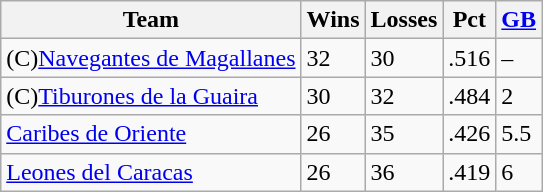<table class="wikitable">
<tr>
<th>Team</th>
<th>Wins</th>
<th>Losses</th>
<th>Pct</th>
<th><a href='#'>GB</a></th>
</tr>
<tr>
<td>(C)<a href='#'>Navegantes de Magallanes</a></td>
<td>32</td>
<td>30</td>
<td>.516</td>
<td>–</td>
</tr>
<tr>
<td>(C)<a href='#'>Tiburones de la Guaira</a></td>
<td>30</td>
<td>32</td>
<td>.484</td>
<td>2</td>
</tr>
<tr>
<td><a href='#'>Caribes de Oriente</a></td>
<td>26</td>
<td>35</td>
<td>.426</td>
<td>5.5</td>
</tr>
<tr>
<td><a href='#'>Leones del Caracas</a></td>
<td>26</td>
<td>36</td>
<td>.419</td>
<td>6</td>
</tr>
</table>
